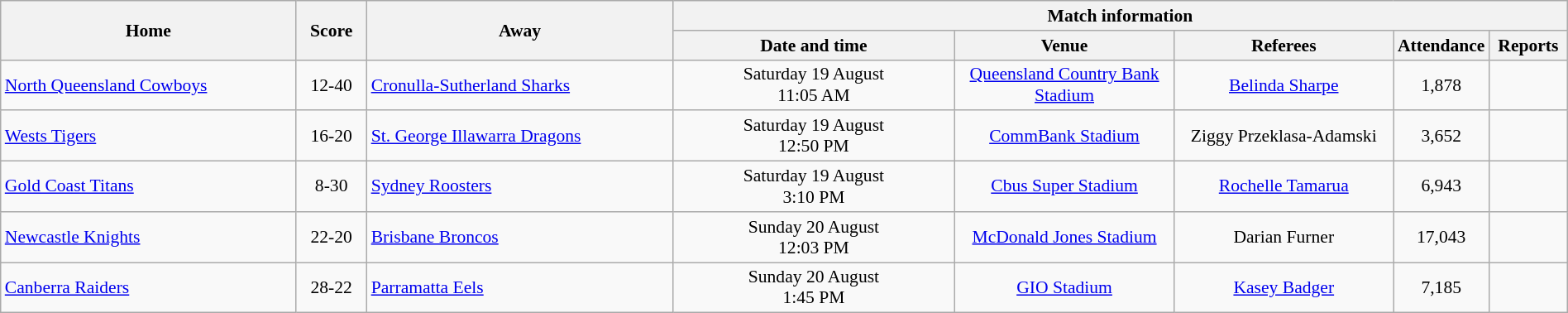<table class="wikitable" width="100%" style="border-collapse:collapse; font-size:90%; text-align:center;">
<tr>
<th rowspan="2">Home</th>
<th rowspan="2" text-align:center;>Score</th>
<th rowspan="2">Away</th>
<th colspan="5">Match information</th>
</tr>
<tr>
<th width="18%">Date and time</th>
<th width="14%">Venue</th>
<th width="14%">Referees</th>
<th width="5%">Attendance</th>
<th width="5%">Reports</th>
</tr>
<tr>
<td align="left"> <a href='#'>North Queensland Cowboys</a></td>
<td>12-40</td>
<td align="left"> <a href='#'>Cronulla-Sutherland Sharks</a></td>
<td>Saturday 19 August<br>11:05 AM</td>
<td><a href='#'>Queensland Country Bank Stadium</a></td>
<td><a href='#'>Belinda Sharpe</a></td>
<td>1,878</td>
<td></td>
</tr>
<tr>
<td align="left"> <a href='#'>Wests Tigers</a></td>
<td>16-20</td>
<td align="left"> <a href='#'>St. George Illawarra Dragons</a></td>
<td>Saturday 19 August<br>12:50 PM </td>
<td><a href='#'>CommBank Stadium</a></td>
<td>Ziggy Przeklasa-Adamski</td>
<td>3,652</td>
<td></td>
</tr>
<tr>
<td align="left"> <a href='#'>Gold Coast Titans</a></td>
<td>8-30</td>
<td align="left"> <a href='#'>Sydney Roosters</a></td>
<td>Saturday 19 August<br>3:10 PM </td>
<td><a href='#'>Cbus Super Stadium</a></td>
<td><a href='#'>Rochelle Tamarua</a></td>
<td>6,943</td>
<td></td>
</tr>
<tr>
<td align="left"> <a href='#'>Newcastle Knights</a></td>
<td>22-20</td>
<td align="left"> <a href='#'>Brisbane Broncos</a></td>
<td>Sunday 20 August<br>12:03 PM </td>
<td><a href='#'>McDonald Jones Stadium</a></td>
<td>Darian Furner</td>
<td>17,043</td>
<td></td>
</tr>
<tr>
<td align="left"> <a href='#'>Canberra Raiders</a></td>
<td>28-22</td>
<td align="left"> <a href='#'>Parramatta Eels</a></td>
<td>Sunday 20 August<br>1:45 PM </td>
<td><a href='#'>GIO Stadium</a></td>
<td><a href='#'>Kasey Badger</a></td>
<td>7,185</td>
<td></td>
</tr>
</table>
